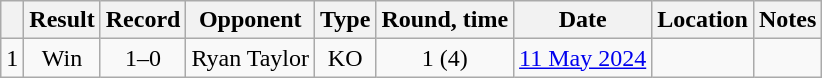<table class="wikitable" style="text-align:center">
<tr>
<th></th>
<th>Result</th>
<th>Record</th>
<th>Opponent</th>
<th>Type</th>
<th>Round, time</th>
<th>Date</th>
<th>Location</th>
<th>Notes</th>
</tr>
<tr>
<td>1</td>
<td>Win</td>
<td>1–0</td>
<td style="text-align:left;">Ryan Taylor</td>
<td>KO</td>
<td>1 (4)  </td>
<td><a href='#'>11 May 2024</a></td>
<td style="text-align:left;"></td>
<td style="text-align:left;"></td>
</tr>
</table>
